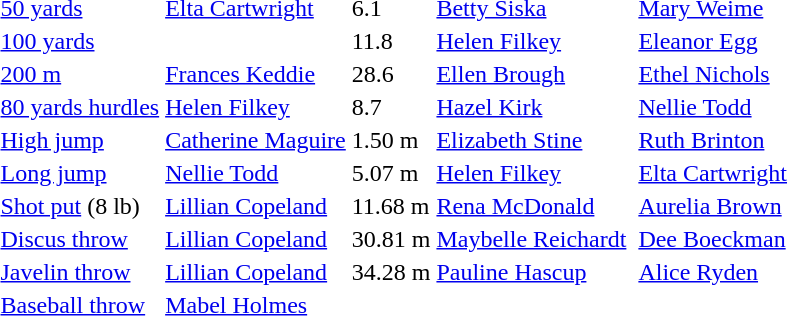<table>
<tr>
<td><a href='#'>50 yards</a></td>
<td><a href='#'>Elta Cartwright</a></td>
<td>6.1</td>
<td><a href='#'>Betty Siska</a></td>
<td></td>
<td><a href='#'>Mary Weime</a></td>
<td></td>
</tr>
<tr>
<td><a href='#'>100 yards</a></td>
<td></td>
<td>11.8</td>
<td><a href='#'>Helen Filkey</a></td>
<td></td>
<td><a href='#'>Eleanor Egg</a></td>
<td></td>
</tr>
<tr>
<td><a href='#'>200 m</a></td>
<td><a href='#'>Frances Keddie</a></td>
<td>28.6</td>
<td><a href='#'>Ellen Brough</a></td>
<td></td>
<td><a href='#'>Ethel Nichols</a></td>
<td></td>
</tr>
<tr>
<td><a href='#'>80 yards hurdles</a></td>
<td><a href='#'>Helen Filkey</a></td>
<td>8.7</td>
<td><a href='#'>Hazel Kirk</a></td>
<td></td>
<td><a href='#'>Nellie Todd</a></td>
<td></td>
</tr>
<tr>
<td><a href='#'>High jump</a></td>
<td><a href='#'>Catherine Maguire</a></td>
<td>1.50 m</td>
<td><a href='#'>Elizabeth Stine</a></td>
<td></td>
<td><a href='#'>Ruth Brinton</a></td>
<td></td>
</tr>
<tr>
<td><a href='#'>Long jump</a></td>
<td><a href='#'>Nellie Todd</a></td>
<td>5.07 m</td>
<td><a href='#'>Helen Filkey</a></td>
<td></td>
<td><a href='#'>Elta Cartwright</a></td>
<td></td>
</tr>
<tr>
<td><a href='#'>Shot put</a> (8 lb)</td>
<td><a href='#'>Lillian Copeland</a></td>
<td>11.68 m</td>
<td><a href='#'>Rena McDonald</a></td>
<td></td>
<td><a href='#'>Aurelia Brown</a></td>
<td></td>
</tr>
<tr>
<td><a href='#'>Discus throw</a></td>
<td><a href='#'>Lillian Copeland</a></td>
<td>30.81 m</td>
<td><a href='#'>Maybelle Reichardt</a></td>
<td></td>
<td><a href='#'>Dee Boeckman</a></td>
<td></td>
</tr>
<tr>
<td><a href='#'>Javelin throw</a></td>
<td><a href='#'>Lillian Copeland</a></td>
<td>34.28 m</td>
<td><a href='#'>Pauline Hascup</a></td>
<td></td>
<td><a href='#'>Alice Ryden</a></td>
<td></td>
</tr>
<tr>
<td><a href='#'>Baseball throw</a></td>
<td><a href='#'>Mabel Holmes</a></td>
<td></td>
<td></td>
<td></td>
<td></td>
<td></td>
</tr>
</table>
